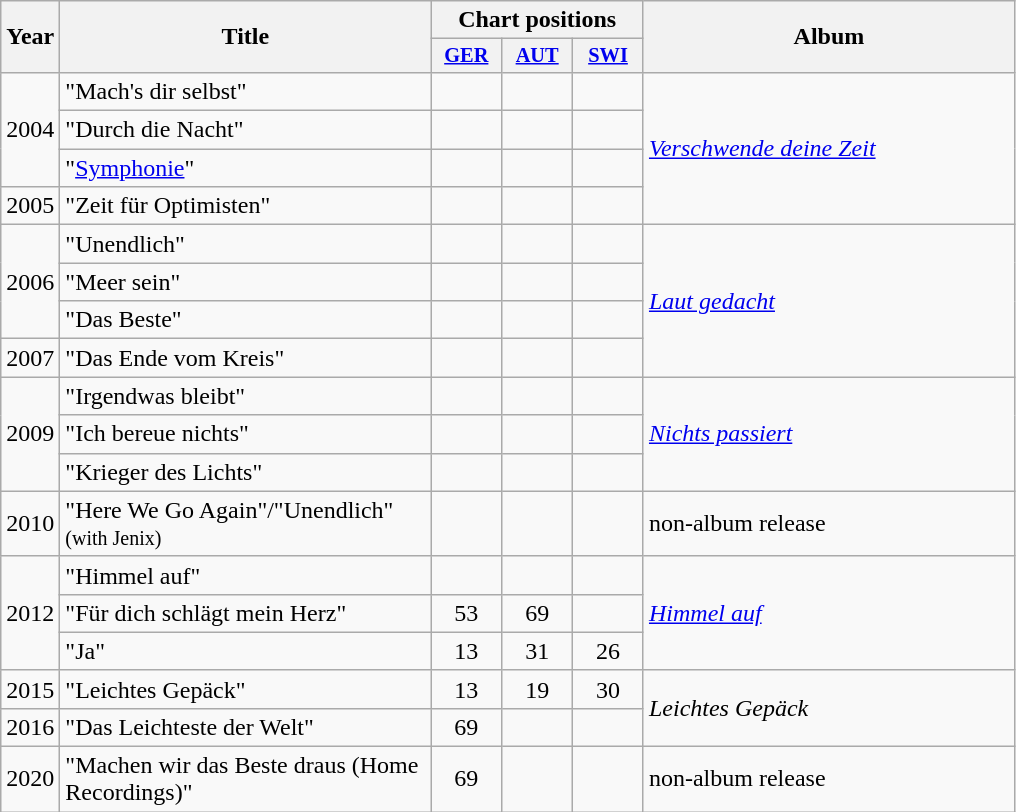<table class="wikitable">
<tr>
<th rowspan="2">Year</th>
<th scope="col" rowspan="2" style="width:15em;">Title</th>
<th colspan="3">Chart positions</th>
<th scope="col" rowspan="2" style="width:15em;">Album</th>
</tr>
<tr>
<th style="width:3em;font-size:85%"><a href='#'>GER</a><br></th>
<th style="width:3em;font-size:85%"><a href='#'>AUT</a><br></th>
<th style="width:3em;font-size:85%"><a href='#'>SWI</a><br></th>
</tr>
<tr>
<td rowspan="3">2004</td>
<td>"Mach's dir selbst"</td>
<td></td>
<td></td>
<td></td>
<td rowspan="4"><em><a href='#'>Verschwende deine Zeit</a></em></td>
</tr>
<tr>
<td>"Durch die Nacht"</td>
<td></td>
<td></td>
<td></td>
</tr>
<tr>
<td>"<a href='#'>Symphonie</a>"</td>
<td></td>
<td></td>
<td></td>
</tr>
<tr>
<td>2005</td>
<td>"Zeit für Optimisten"</td>
<td></td>
<td></td>
<td></td>
</tr>
<tr>
<td rowspan="3">2006</td>
<td>"Unendlich"</td>
<td></td>
<td></td>
<td></td>
<td rowspan="4"><em><a href='#'>Laut gedacht</a></em></td>
</tr>
<tr>
<td>"Meer sein"</td>
<td></td>
<td></td>
<td></td>
</tr>
<tr>
<td>"Das Beste"</td>
<td></td>
<td></td>
<td></td>
</tr>
<tr>
<td>2007</td>
<td>"Das Ende vom Kreis"</td>
<td></td>
<td></td>
<td></td>
</tr>
<tr>
<td rowspan="3">2009</td>
<td>"Irgendwas bleibt"</td>
<td></td>
<td></td>
<td></td>
<td rowspan="3"><em><a href='#'>Nichts passiert</a></em></td>
</tr>
<tr>
<td>"Ich bereue nichts"</td>
<td></td>
<td></td>
<td></td>
</tr>
<tr>
<td>"Krieger des Lichts"</td>
<td></td>
<td></td>
<td></td>
</tr>
<tr>
<td>2010</td>
<td>"Here We Go Again"/"Unendlich" <br><small>(with Jenix)</small></td>
<td></td>
<td></td>
<td></td>
<td>non-album release</td>
</tr>
<tr>
<td rowspan="3">2012</td>
<td>"Himmel auf"</td>
<td></td>
<td></td>
<td></td>
<td rowspan="3"><em><a href='#'>Himmel auf</a></em></td>
</tr>
<tr>
<td>"Für dich schlägt mein Herz"</td>
<td align="center">53</td>
<td align="center">69</td>
<td></td>
</tr>
<tr>
<td>"Ja"</td>
<td align="center">13</td>
<td align="center">31</td>
<td align="center">26</td>
</tr>
<tr>
<td>2015</td>
<td>"Leichtes Gepäck"</td>
<td align="center">13</td>
<td align="center">19</td>
<td align="center">30</td>
<td rowspan="2"><em>Leichtes Gepäck</em></td>
</tr>
<tr>
<td>2016</td>
<td>"Das Leichteste der Welt"</td>
<td align="center">69</td>
<td></td>
<td></td>
</tr>
<tr>
<td>2020</td>
<td>"Machen wir das Beste draus (Home Recordings)"</td>
<td align="center">69</td>
<td></td>
<td></td>
<td>non-album release</td>
</tr>
</table>
